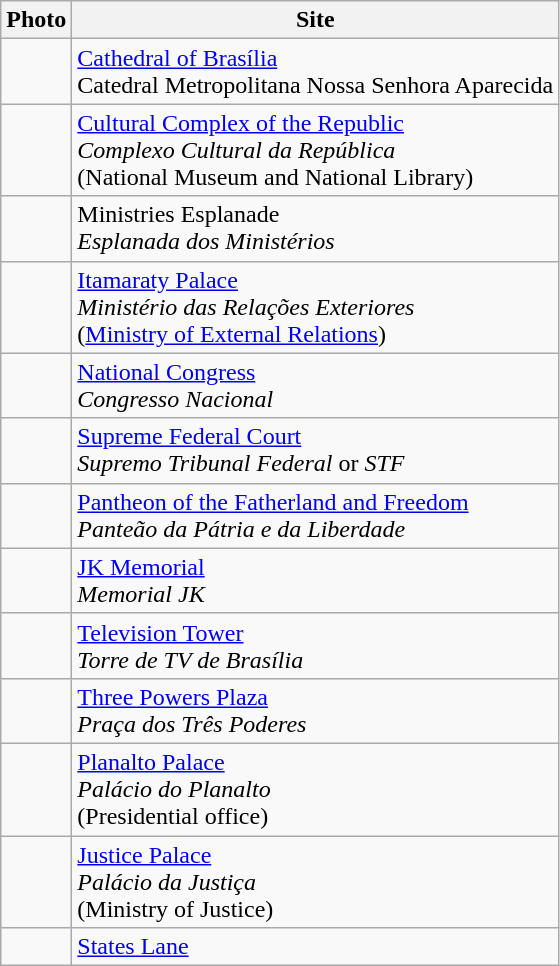<table class="wikitable">
<tr>
<th>Photo</th>
<th>Site</th>
</tr>
<tr>
<td></td>
<td><a href='#'>Cathedral of Brasília</a> <br>Catedral Metropolitana Nossa Senhora Aparecida</td>
</tr>
<tr>
<td></td>
<td><a href='#'>Cultural Complex of the Republic</a> <br><em>Complexo Cultural da República</em> <br>(National Museum and National Library)</td>
</tr>
<tr>
<td></td>
<td>Ministries Esplanade<br><em>Esplanada dos Ministérios</em></td>
</tr>
<tr>
<td></td>
<td><a href='#'>Itamaraty Palace</a> <br><em>Ministério das Relações Exteriores</em> <br>(<a href='#'>Ministry of External Relations</a>)</td>
</tr>
<tr>
<td></td>
<td><a href='#'>National Congress</a><br><em>Congresso Nacional</em></td>
</tr>
<tr>
<td></td>
<td><a href='#'>Supreme Federal Court</a><br><em>Supremo Tribunal Federal</em> or <em>STF</em></td>
</tr>
<tr>
<td></td>
<td><a href='#'>Pantheon of the Fatherland and Freedom</a><br><em>Panteão da Pátria e da Liberdade</em></td>
</tr>
<tr>
<td></td>
<td><a href='#'>JK Memorial</a><br><em>Memorial JK</em></td>
</tr>
<tr>
<td></td>
<td><a href='#'>Television Tower</a><br><em>Torre de TV de Brasília</em></td>
</tr>
<tr>
<td></td>
<td><a href='#'>Three Powers Plaza</a><br><em>Praça dos Três Poderes</em></td>
</tr>
<tr>
<td></td>
<td><a href='#'>Planalto Palace</a> <br><em>Palácio do Planalto</em> <br>(Presidential office)</td>
</tr>
<tr>
<td></td>
<td><a href='#'>Justice Palace</a> <br><em>Palácio da Justiça</em> <br>(Ministry of Justice)</td>
</tr>
<tr>
<td></td>
<td><a href='#'>States Lane</a><br></td>
</tr>
</table>
